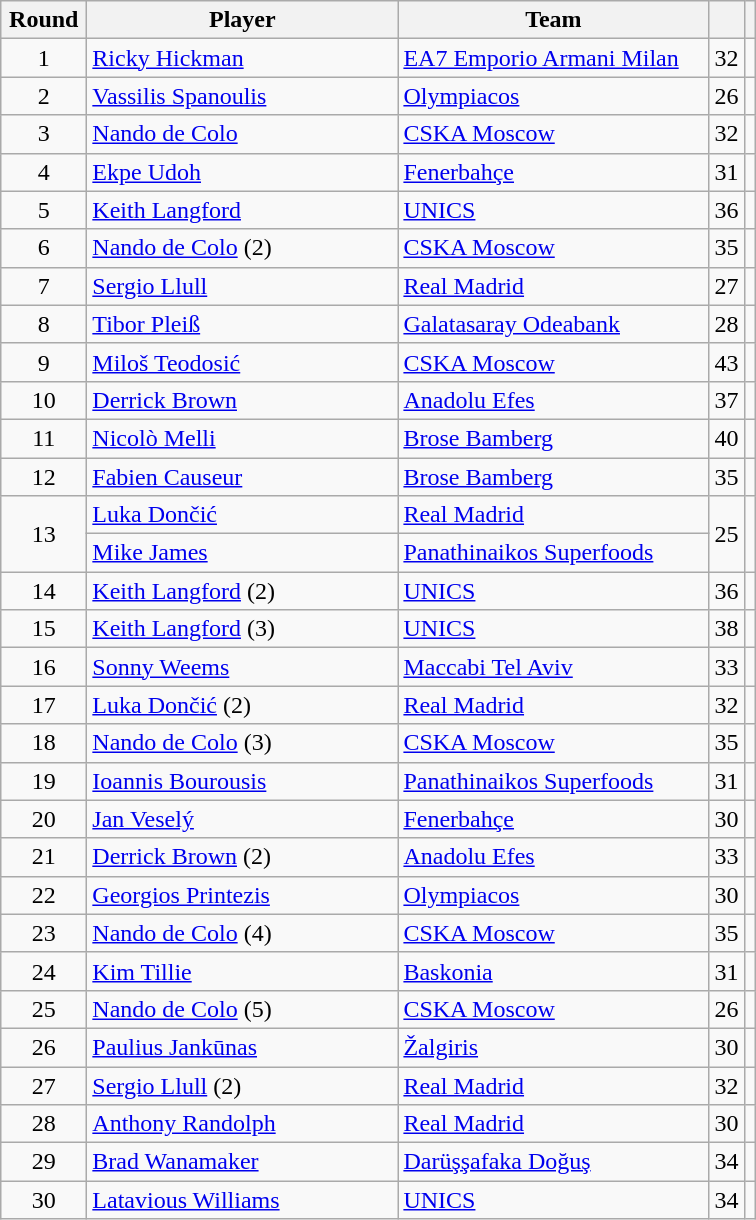<table class="wikitable sortable" style="text-align: center;">
<tr>
<th style="width:50px;">Round</th>
<th style="width:200px;">Player</th>
<th style="width:200px;">Team</th>
<th></th>
<th></th>
</tr>
<tr>
<td>1</td>
<td align="left"> <a href='#'>Ricky Hickman</a></td>
<td align="left"> <a href='#'>EA7 Emporio Armani Milan</a></td>
<td>32</td>
<td></td>
</tr>
<tr>
<td>2</td>
<td align="left"> <a href='#'>Vassilis Spanoulis</a></td>
<td align="left"> <a href='#'>Olympiacos</a></td>
<td>26</td>
<td></td>
</tr>
<tr>
<td>3</td>
<td align="left"> <a href='#'>Nando de Colo</a></td>
<td align="left"> <a href='#'>CSKA Moscow</a></td>
<td>32</td>
<td></td>
</tr>
<tr>
<td>4</td>
<td align="left"> <a href='#'>Ekpe Udoh</a></td>
<td align="left"> <a href='#'>Fenerbahçe</a></td>
<td>31</td>
<td></td>
</tr>
<tr>
<td>5</td>
<td align="left"> <a href='#'>Keith Langford</a></td>
<td align="left"> <a href='#'>UNICS</a></td>
<td>36</td>
<td></td>
</tr>
<tr>
<td>6</td>
<td align="left"> <a href='#'>Nando de Colo</a> (2)</td>
<td align="left"> <a href='#'>CSKA Moscow</a></td>
<td>35</td>
<td></td>
</tr>
<tr>
<td>7</td>
<td align="left"> <a href='#'>Sergio Llull</a></td>
<td align="left"> <a href='#'>Real Madrid</a></td>
<td>27</td>
<td></td>
</tr>
<tr>
<td>8</td>
<td align="left"> <a href='#'>Tibor Pleiß</a></td>
<td align="left"> <a href='#'>Galatasaray Odeabank</a></td>
<td>28</td>
<td></td>
</tr>
<tr>
<td>9</td>
<td align="left"> <a href='#'>Miloš Teodosić</a></td>
<td align="left"> <a href='#'>CSKA Moscow</a></td>
<td>43</td>
<td></td>
</tr>
<tr>
<td>10</td>
<td align="left"> <a href='#'>Derrick Brown</a></td>
<td align="left"> <a href='#'>Anadolu Efes</a></td>
<td>37</td>
<td></td>
</tr>
<tr>
<td>11</td>
<td align="left"> <a href='#'>Nicolò Melli</a></td>
<td align="left"> <a href='#'>Brose Bamberg</a></td>
<td>40</td>
<td></td>
</tr>
<tr>
<td>12</td>
<td align="left"> <a href='#'>Fabien Causeur</a></td>
<td align="left"> <a href='#'>Brose Bamberg</a></td>
<td>35</td>
<td></td>
</tr>
<tr>
<td rowspan="2">13</td>
<td align="left"> <a href='#'>Luka Dončić</a></td>
<td align="left"> <a href='#'>Real Madrid</a></td>
<td rowspan="2">25</td>
<td rowspan="2"></td>
</tr>
<tr>
<td align="left"> <a href='#'>Mike James</a></td>
<td align="left"> <a href='#'>Panathinaikos Superfoods</a></td>
</tr>
<tr>
<td>14</td>
<td align="left"> <a href='#'>Keith Langford</a> (2)</td>
<td align="left"> <a href='#'>UNICS</a></td>
<td>36</td>
<td></td>
</tr>
<tr>
<td>15</td>
<td align="left"> <a href='#'>Keith Langford</a> (3)</td>
<td align="left"> <a href='#'>UNICS</a></td>
<td>38</td>
<td></td>
</tr>
<tr>
<td>16</td>
<td align="left"> <a href='#'>Sonny Weems</a></td>
<td align="left"> <a href='#'>Maccabi Tel Aviv</a></td>
<td>33</td>
<td></td>
</tr>
<tr>
<td>17</td>
<td align="left"> <a href='#'>Luka Dončić</a> (2)</td>
<td align="left"> <a href='#'>Real Madrid</a></td>
<td>32</td>
<td></td>
</tr>
<tr>
<td>18</td>
<td align="left"> <a href='#'>Nando de Colo</a> (3)</td>
<td align="left"> <a href='#'>CSKA Moscow</a></td>
<td>35</td>
<td></td>
</tr>
<tr>
<td>19</td>
<td align="left"> <a href='#'>Ioannis Bourousis</a></td>
<td align="left"> <a href='#'>Panathinaikos Superfoods</a></td>
<td>31</td>
<td></td>
</tr>
<tr>
<td>20</td>
<td align="left"> <a href='#'>Jan Veselý</a></td>
<td align="left"> <a href='#'>Fenerbahçe</a></td>
<td>30</td>
<td></td>
</tr>
<tr>
<td>21</td>
<td align="left"> <a href='#'>Derrick Brown</a> (2)</td>
<td align="left"> <a href='#'>Anadolu Efes</a></td>
<td>33</td>
<td></td>
</tr>
<tr>
<td>22</td>
<td align="left"> <a href='#'>Georgios Printezis</a></td>
<td align="left"> <a href='#'>Olympiacos</a></td>
<td>30</td>
<td></td>
</tr>
<tr>
<td>23</td>
<td align="left"> <a href='#'>Nando de Colo</a> (4)</td>
<td align="left"> <a href='#'>CSKA Moscow</a></td>
<td>35</td>
<td></td>
</tr>
<tr>
<td>24</td>
<td align="left"> <a href='#'>Kim Tillie</a></td>
<td align="left"> <a href='#'>Baskonia</a></td>
<td>31</td>
<td></td>
</tr>
<tr>
<td>25</td>
<td align="left"> <a href='#'>Nando de Colo</a> (5)</td>
<td align="left"> <a href='#'>CSKA Moscow</a></td>
<td>26</td>
<td></td>
</tr>
<tr>
<td>26</td>
<td align="left"> <a href='#'>Paulius Jankūnas</a></td>
<td align="left"> <a href='#'>Žalgiris</a></td>
<td>30</td>
<td></td>
</tr>
<tr>
<td>27</td>
<td align="left"> <a href='#'>Sergio Llull</a> (2)</td>
<td align="left"> <a href='#'>Real Madrid</a></td>
<td>32</td>
<td></td>
</tr>
<tr>
<td>28</td>
<td align="left"> <a href='#'>Anthony Randolph</a></td>
<td align="left"> <a href='#'>Real Madrid</a></td>
<td>30</td>
<td></td>
</tr>
<tr>
<td>29</td>
<td align="left"> <a href='#'>Brad Wanamaker</a></td>
<td align="left"> <a href='#'>Darüşşafaka Doğuş</a></td>
<td>34</td>
<td></td>
</tr>
<tr>
<td>30</td>
<td align="left"> <a href='#'>Latavious Williams</a></td>
<td align="left"> <a href='#'>UNICS</a></td>
<td>34</td>
<td></td>
</tr>
</table>
